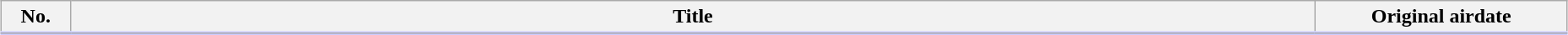<table class="wikitable" style="width:98%; margin:auto; background:#FFF;">
<tr style="border-bottom: 3px solid #CCF;">
<th style="width:3em;">No.</th>
<th>Title</th>
<th style="width:12em;">Original airdate</th>
</tr>
<tr>
</tr>
</table>
